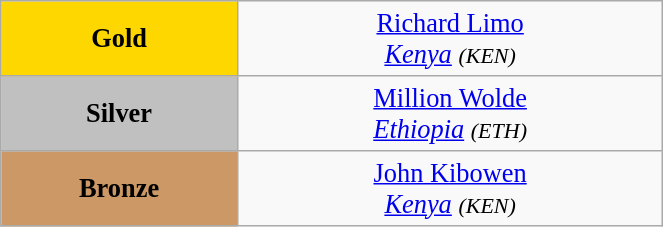<table class="wikitable" style=" text-align:center; font-size:110%;" width="35%">
<tr>
<td bgcolor="gold"><strong>Gold</strong></td>
<td> <a href='#'>Richard Limo</a><br><em><a href='#'>Kenya</a> <small>(KEN)</small></em></td>
</tr>
<tr>
<td bgcolor="silver"><strong>Silver</strong></td>
<td> <a href='#'>Million Wolde</a><br><em><a href='#'>Ethiopia</a> <small>(ETH)</small></em></td>
</tr>
<tr>
<td bgcolor="CC9966"><strong>Bronze</strong></td>
<td> <a href='#'>John Kibowen</a><br><em><a href='#'>Kenya</a> <small>(KEN)</small></em></td>
</tr>
</table>
